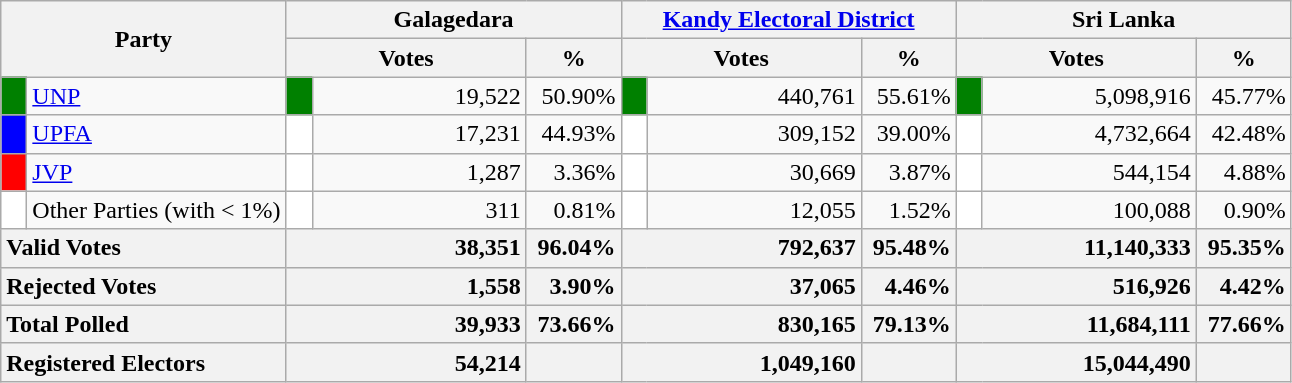<table class="wikitable">
<tr>
<th colspan="2" width="144px"rowspan="2">Party</th>
<th colspan="3" width="216px">Galagedara</th>
<th colspan="3" width="216px"><a href='#'>Kandy Electoral District</a></th>
<th colspan="3" width="216px">Sri Lanka</th>
</tr>
<tr>
<th colspan="2" width="144px">Votes</th>
<th>%</th>
<th colspan="2" width="144px">Votes</th>
<th>%</th>
<th colspan="2" width="144px">Votes</th>
<th>%</th>
</tr>
<tr>
<td style="background-color:green;" width="10px"></td>
<td style="text-align:left;"><a href='#'>UNP</a></td>
<td style="background-color:green;" width="10px"></td>
<td style="text-align:right;">19,522</td>
<td style="text-align:right;">50.90%</td>
<td style="background-color:green;" width="10px"></td>
<td style="text-align:right;">440,761</td>
<td style="text-align:right;">55.61%</td>
<td style="background-color:green;" width="10px"></td>
<td style="text-align:right;">5,098,916</td>
<td style="text-align:right;">45.77%</td>
</tr>
<tr>
<td style="background-color:blue;" width="10px"></td>
<td style="text-align:left;"><a href='#'>UPFA</a></td>
<td style="background-color:white;" width="10px"></td>
<td style="text-align:right;">17,231</td>
<td style="text-align:right;">44.93%</td>
<td style="background-color:white;" width="10px"></td>
<td style="text-align:right;">309,152</td>
<td style="text-align:right;">39.00%</td>
<td style="background-color:white;" width="10px"></td>
<td style="text-align:right;">4,732,664</td>
<td style="text-align:right;">42.48%</td>
</tr>
<tr>
<td style="background-color:red;" width="10px"></td>
<td style="text-align:left;"><a href='#'>JVP</a></td>
<td style="background-color:white;" width="10px"></td>
<td style="text-align:right;">1,287</td>
<td style="text-align:right;">3.36%</td>
<td style="background-color:white;" width="10px"></td>
<td style="text-align:right;">30,669</td>
<td style="text-align:right;">3.87%</td>
<td style="background-color:white;" width="10px"></td>
<td style="text-align:right;">544,154</td>
<td style="text-align:right;">4.88%</td>
</tr>
<tr>
<td style="background-color:white;" width="10px"></td>
<td style="text-align:left;">Other Parties (with < 1%)</td>
<td style="background-color:white;" width="10px"></td>
<td style="text-align:right;">311</td>
<td style="text-align:right;">0.81%</td>
<td style="background-color:white;" width="10px"></td>
<td style="text-align:right;">12,055</td>
<td style="text-align:right;">1.52%</td>
<td style="background-color:white;" width="10px"></td>
<td style="text-align:right;">100,088</td>
<td style="text-align:right;">0.90%</td>
</tr>
<tr>
<th colspan="2" width="144px"style="text-align:left;">Valid Votes</th>
<th style="text-align:right;"colspan="2" width="144px">38,351</th>
<th style="text-align:right;">96.04%</th>
<th style="text-align:right;"colspan="2" width="144px">792,637</th>
<th style="text-align:right;">95.48%</th>
<th style="text-align:right;"colspan="2" width="144px">11,140,333</th>
<th style="text-align:right;">95.35%</th>
</tr>
<tr>
<th colspan="2" width="144px"style="text-align:left;">Rejected Votes</th>
<th style="text-align:right;"colspan="2" width="144px">1,558</th>
<th style="text-align:right;">3.90%</th>
<th style="text-align:right;"colspan="2" width="144px">37,065</th>
<th style="text-align:right;">4.46%</th>
<th style="text-align:right;"colspan="2" width="144px">516,926</th>
<th style="text-align:right;">4.42%</th>
</tr>
<tr>
<th colspan="2" width="144px"style="text-align:left;">Total Polled</th>
<th style="text-align:right;"colspan="2" width="144px">39,933</th>
<th style="text-align:right;">73.66%</th>
<th style="text-align:right;"colspan="2" width="144px">830,165</th>
<th style="text-align:right;">79.13%</th>
<th style="text-align:right;"colspan="2" width="144px">11,684,111</th>
<th style="text-align:right;">77.66%</th>
</tr>
<tr>
<th colspan="2" width="144px"style="text-align:left;">Registered Electors</th>
<th style="text-align:right;"colspan="2" width="144px">54,214</th>
<th></th>
<th style="text-align:right;"colspan="2" width="144px">1,049,160</th>
<th></th>
<th style="text-align:right;"colspan="2" width="144px">15,044,490</th>
<th></th>
</tr>
</table>
